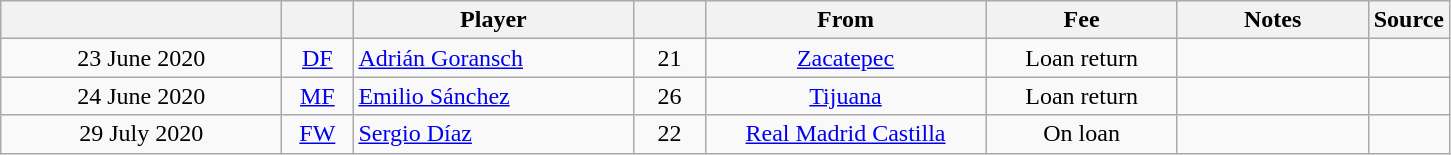<table class="wikitable sortable">
<tr>
<th style="width:180px;"><br></th>
<th style=width:40px;"></th>
<th style="width:180px;">Player</th>
<th style="width:40px;"></th>
<th style="width:180px;">From</th>
<th class="unsortable" style="width:120px;">Fee</th>
<th class="unsortable" style="width:120px;">Notes</th>
<th style="width:20px;">Source</th>
</tr>
<tr>
<td align="center">23 June 2020</td>
<td align="center"><a href='#'>DF</a></td>
<td> <a href='#'>Adrián Goransch</a></td>
<td align="center">21</td>
<td align="center"> <a href='#'>Zacatepec</a></td>
<td align="center">Loan return</td>
<td align="center"></td>
<td align="center"></td>
</tr>
<tr>
<td align="center">24 June 2020</td>
<td align="center"><a href='#'>MF</a></td>
<td> <a href='#'>Emilio Sánchez</a></td>
<td align="center">26</td>
<td align="center"> <a href='#'>Tijuana</a></td>
<td align="center">Loan return</td>
<td align="center"></td>
<td align="center"></td>
</tr>
<tr>
<td align="center">29 July 2020</td>
<td align="center"><a href='#'>FW</a></td>
<td> <a href='#'>Sergio Díaz</a></td>
<td align="center">22</td>
<td align="center"> <a href='#'>Real Madrid Castilla</a></td>
<td align="center">On loan</td>
<td align="center"></td>
<td align="center"></td>
</tr>
</table>
